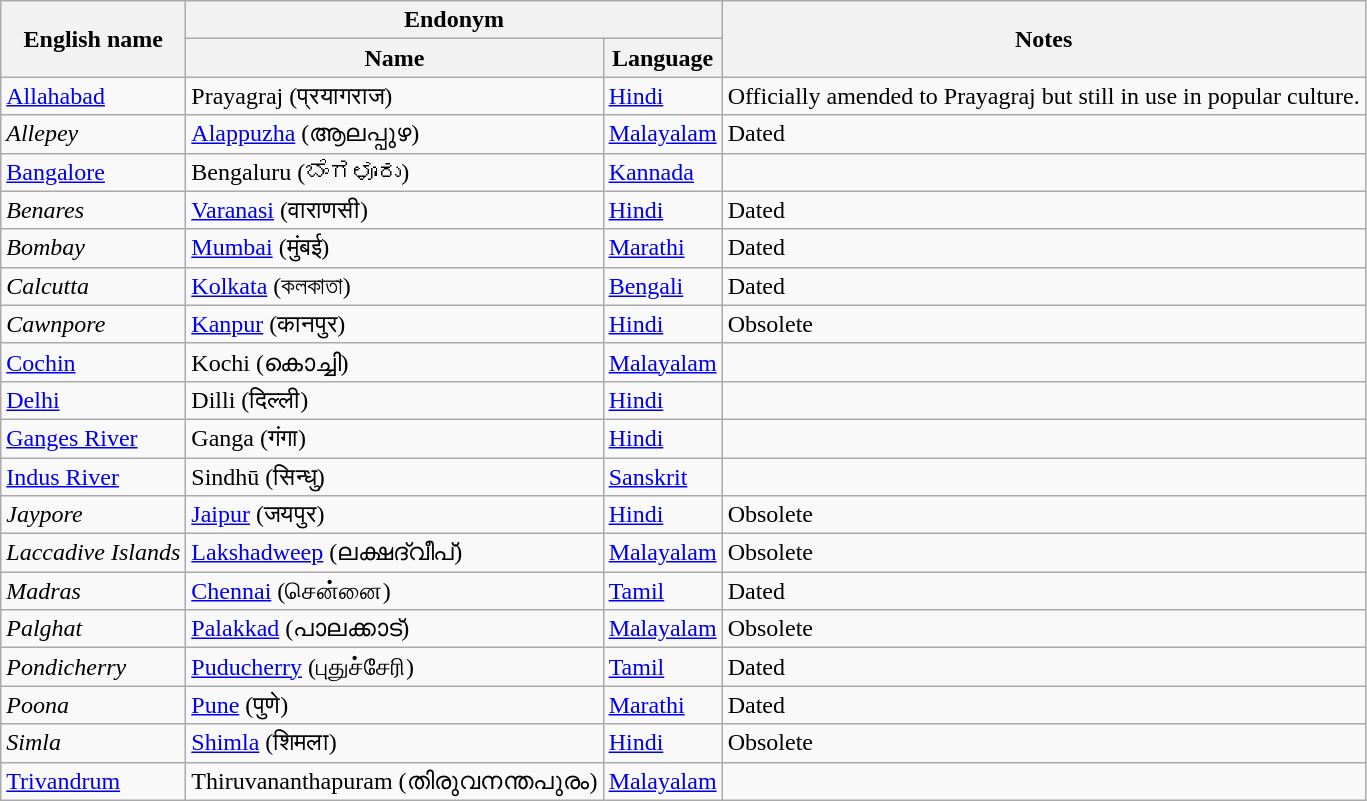<table class="wikitable sortable mw-collapsible">
<tr>
<th rowspan="2">English name</th>
<th colspan="2">Endonym</th>
<th rowspan="2">Notes</th>
</tr>
<tr>
<th>Name</th>
<th>Language</th>
</tr>
<tr>
<td><a href='#'>Allahabad</a></td>
<td>Prayagraj (प्रयागराज)</td>
<td><a href='#'>Hindi</a></td>
<td>Officially amended to Prayagraj but still in use in popular culture.</td>
</tr>
<tr>
<td><em>Allepey</em></td>
<td><a href='#'>Alappuzha</a> (ആലപ്പുഴ)</td>
<td><a href='#'>Malayalam</a></td>
<td>Dated</td>
</tr>
<tr>
<td><a href='#'>Bangalore</a></td>
<td>Bengaluru (ಬೆಂಗಳೂರು)</td>
<td><a href='#'>Kannada</a></td>
<td></td>
</tr>
<tr>
<td><em>Benares</em></td>
<td><a href='#'>Varanasi</a> (वाराणसी)</td>
<td><a href='#'>Hindi</a></td>
<td>Dated</td>
</tr>
<tr>
<td><em>Bombay</em></td>
<td><a href='#'>Mumbai</a> (मुंबई)</td>
<td><a href='#'>Marathi</a></td>
<td>Dated</td>
</tr>
<tr>
<td><em>Calcutta</em></td>
<td><a href='#'>Kolkata</a> (কলকাতা)</td>
<td><a href='#'>Bengali</a></td>
<td>Dated</td>
</tr>
<tr>
<td><em>Cawnpore</em></td>
<td><a href='#'>Kanpur</a> (कानपुर)</td>
<td><a href='#'>Hindi</a></td>
<td>Obsolete</td>
</tr>
<tr>
<td><a href='#'>Cochin</a></td>
<td>Kochi (കൊച്ചി)</td>
<td><a href='#'>Malayalam</a></td>
<td></td>
</tr>
<tr>
<td><a href='#'>Delhi</a></td>
<td>Dilli (दिल्ली)</td>
<td><a href='#'>Hindi</a></td>
<td></td>
</tr>
<tr>
<td><a href='#'>Ganges River</a></td>
<td>Ganga (गंगा)</td>
<td><a href='#'>Hindi</a></td>
<td></td>
</tr>
<tr>
<td><a href='#'>Indus River</a></td>
<td>Sindhū (सिन्धु)</td>
<td><a href='#'>Sanskrit</a></td>
<td></td>
</tr>
<tr>
<td><em>Jaypore</em></td>
<td><a href='#'>Jaipur</a> (जयपुर)</td>
<td><a href='#'>Hindi</a></td>
<td>Obsolete</td>
</tr>
<tr>
<td><em>Laccadive Islands</em></td>
<td><a href='#'>Lakshadweep</a> (ലക്ഷദ്വീപ്)</td>
<td><a href='#'>Malayalam</a></td>
<td>Obsolete</td>
</tr>
<tr>
<td><em>Madras</em></td>
<td><a href='#'>Chennai</a> (சென்னை)</td>
<td><a href='#'>Tamil</a></td>
<td>Dated</td>
</tr>
<tr>
<td><em>Palghat</em></td>
<td><a href='#'>Palakkad</a> (പാലക്കാട്)</td>
<td><a href='#'>Malayalam</a></td>
<td>Obsolete</td>
</tr>
<tr>
<td><em>Pondicherry</em></td>
<td><a href='#'>Puducherry</a> (புதுச்சேரி)</td>
<td><a href='#'>Tamil</a></td>
<td>Dated</td>
</tr>
<tr>
<td><em>Poona</em></td>
<td><a href='#'>Pune</a> (पुणे)</td>
<td><a href='#'>Marathi</a></td>
<td>Dated</td>
</tr>
<tr>
<td><em>Simla</em></td>
<td><a href='#'>Shimla</a> (शिमला)</td>
<td><a href='#'>Hindi</a></td>
<td>Obsolete</td>
</tr>
<tr>
<td><a href='#'>Trivandrum</a></td>
<td>Thiruvananthapuram (തിരുവനന്തപുരം)</td>
<td><a href='#'>Malayalam</a></td>
<td></td>
</tr>
</table>
